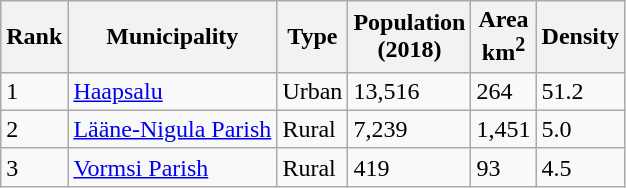<table class="wikitable sortable">
<tr>
<th>Rank</th>
<th>Municipality</th>
<th>Type</th>
<th>Population<br>(2018)</th>
<th>Area<br>km<sup>2</sup></th>
<th>Density</th>
</tr>
<tr>
<td>1</td>
<td><a href='#'>Haapsalu</a></td>
<td>Urban</td>
<td>13,516</td>
<td>264</td>
<td>51.2</td>
</tr>
<tr>
<td>2</td>
<td><a href='#'>Lääne-Nigula Parish</a></td>
<td>Rural</td>
<td>7,239</td>
<td>1,451</td>
<td>5.0</td>
</tr>
<tr>
<td>3</td>
<td><a href='#'>Vormsi Parish</a></td>
<td>Rural</td>
<td>419</td>
<td>93</td>
<td>4.5</td>
</tr>
</table>
